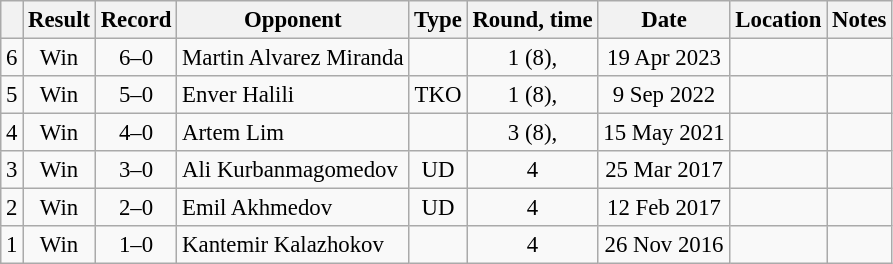<table class="wikitable" style="text-align:center; font-size:95%">
<tr>
<th></th>
<th>Result</th>
<th>Record</th>
<th>Opponent</th>
<th>Type</th>
<th>Round, time</th>
<th>Date</th>
<th>Location</th>
<th>Notes</th>
</tr>
<tr>
<td>6</td>
<td>Win</td>
<td>6–0</td>
<td style="text-align:left;"> Martin Alvarez Miranda</td>
<td></td>
<td>1 (8), </td>
<td>19 Apr 2023</td>
<td style="text-align:left;"> </td>
<td></td>
</tr>
<tr>
<td>5</td>
<td>Win</td>
<td>5–0</td>
<td style="text-align:left;"> Enver Halili</td>
<td>TKO</td>
<td>1 (8), </td>
<td>9 Sep 2022</td>
<td style="text-align:left;"> </td>
<td style="text-align:left;"></td>
</tr>
<tr>
<td>4</td>
<td>Win</td>
<td>4–0</td>
<td style="text-align:left;"> Artem Lim</td>
<td></td>
<td>3 (8), </td>
<td>15 May 2021</td>
<td style="text-align:left;"> </td>
<td></td>
</tr>
<tr>
<td>3</td>
<td>Win</td>
<td>3–0</td>
<td style="text-align:left;"> Ali Kurbanmagomedov</td>
<td>UD</td>
<td>4</td>
<td>25 Mar 2017</td>
<td style="text-align:left;"> </td>
<td style="text-align:left;"></td>
</tr>
<tr>
<td>2</td>
<td>Win</td>
<td>2–0</td>
<td style="text-align:left;"> Emil Akhmedov</td>
<td>UD</td>
<td>4</td>
<td>12 Feb 2017</td>
<td style="text-align:left;"> </td>
<td></td>
</tr>
<tr>
<td>1</td>
<td>Win</td>
<td>1–0</td>
<td style="text-align:left;"> Kantemir Kalazhokov</td>
<td></td>
<td>4</td>
<td>26 Nov 2016</td>
<td style="text-align:left;"> </td>
<td></td>
</tr>
</table>
